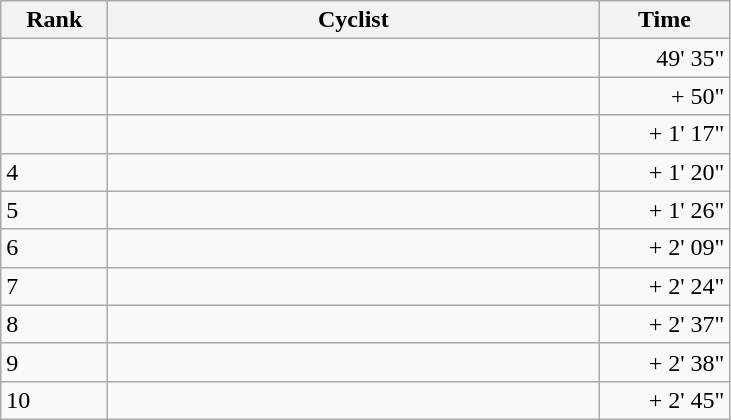<table class="wikitable">
<tr>
<th style="width: 4em;">Rank</th>
<th style="width: 20em;">Cyclist</th>
<th style="width: 5em;">Time</th>
</tr>
<tr>
<td></td>
<td></td>
<td align="right">49' 35"</td>
</tr>
<tr>
<td></td>
<td></td>
<td align="right">+ 50"</td>
</tr>
<tr>
<td></td>
<td></td>
<td align="right">+ 1' 17"</td>
</tr>
<tr>
<td>4</td>
<td></td>
<td align="right">+ 1' 20"</td>
</tr>
<tr>
<td>5</td>
<td></td>
<td align="right">+ 1' 26"</td>
</tr>
<tr>
<td>6</td>
<td></td>
<td align="right">+ 2' 09"</td>
</tr>
<tr>
<td>7</td>
<td></td>
<td align="right">+ 2' 24"</td>
</tr>
<tr>
<td>8</td>
<td></td>
<td align="right">+ 2' 37"</td>
</tr>
<tr>
<td>9</td>
<td></td>
<td align="right">+ 2' 38"</td>
</tr>
<tr>
<td>10</td>
<td></td>
<td align="right">+ 2' 45"</td>
</tr>
</table>
